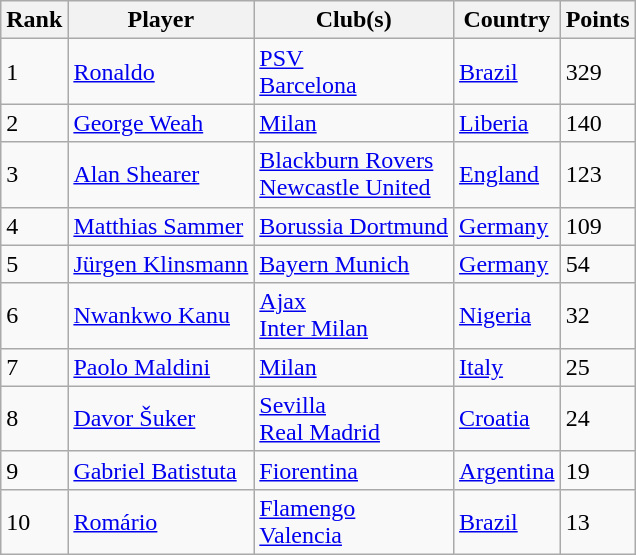<table class="wikitable">
<tr>
<th>Rank</th>
<th>Player</th>
<th>Club(s)</th>
<th>Country</th>
<th>Points</th>
</tr>
<tr>
<td>1</td>
<td><a href='#'>Ronaldo</a></td>
<td> <a href='#'>PSV</a><br> <a href='#'>Barcelona</a></td>
<td> <a href='#'>Brazil</a></td>
<td>329</td>
</tr>
<tr>
<td>2</td>
<td><a href='#'>George Weah</a></td>
<td> <a href='#'>Milan</a></td>
<td> <a href='#'>Liberia</a></td>
<td>140</td>
</tr>
<tr>
<td>3</td>
<td><a href='#'>Alan Shearer</a></td>
<td> <a href='#'>Blackburn Rovers</a><br> <a href='#'>Newcastle United</a></td>
<td> <a href='#'>England</a></td>
<td>123</td>
</tr>
<tr>
<td>4</td>
<td><a href='#'>Matthias Sammer</a></td>
<td> <a href='#'>Borussia Dortmund</a></td>
<td> <a href='#'>Germany</a></td>
<td>109</td>
</tr>
<tr>
<td>5</td>
<td><a href='#'>Jürgen Klinsmann</a></td>
<td> <a href='#'>Bayern Munich</a></td>
<td> <a href='#'>Germany</a></td>
<td>54</td>
</tr>
<tr>
<td>6</td>
<td><a href='#'>Nwankwo Kanu</a></td>
<td> <a href='#'>Ajax</a><br> <a href='#'>Inter Milan</a></td>
<td> <a href='#'>Nigeria</a></td>
<td>32</td>
</tr>
<tr>
<td>7</td>
<td><a href='#'>Paolo Maldini</a></td>
<td> <a href='#'>Milan</a></td>
<td> <a href='#'>Italy</a></td>
<td>25</td>
</tr>
<tr>
<td>8</td>
<td><a href='#'>Davor Šuker</a></td>
<td> <a href='#'>Sevilla</a><br> <a href='#'>Real Madrid</a></td>
<td> <a href='#'>Croatia</a></td>
<td>24</td>
</tr>
<tr>
<td>9</td>
<td><a href='#'>Gabriel Batistuta</a></td>
<td> <a href='#'>Fiorentina</a></td>
<td> <a href='#'>Argentina</a></td>
<td>19</td>
</tr>
<tr>
<td>10</td>
<td><a href='#'>Romário</a></td>
<td> <a href='#'>Flamengo</a><br> <a href='#'>Valencia</a></td>
<td> <a href='#'>Brazil</a></td>
<td>13</td>
</tr>
</table>
